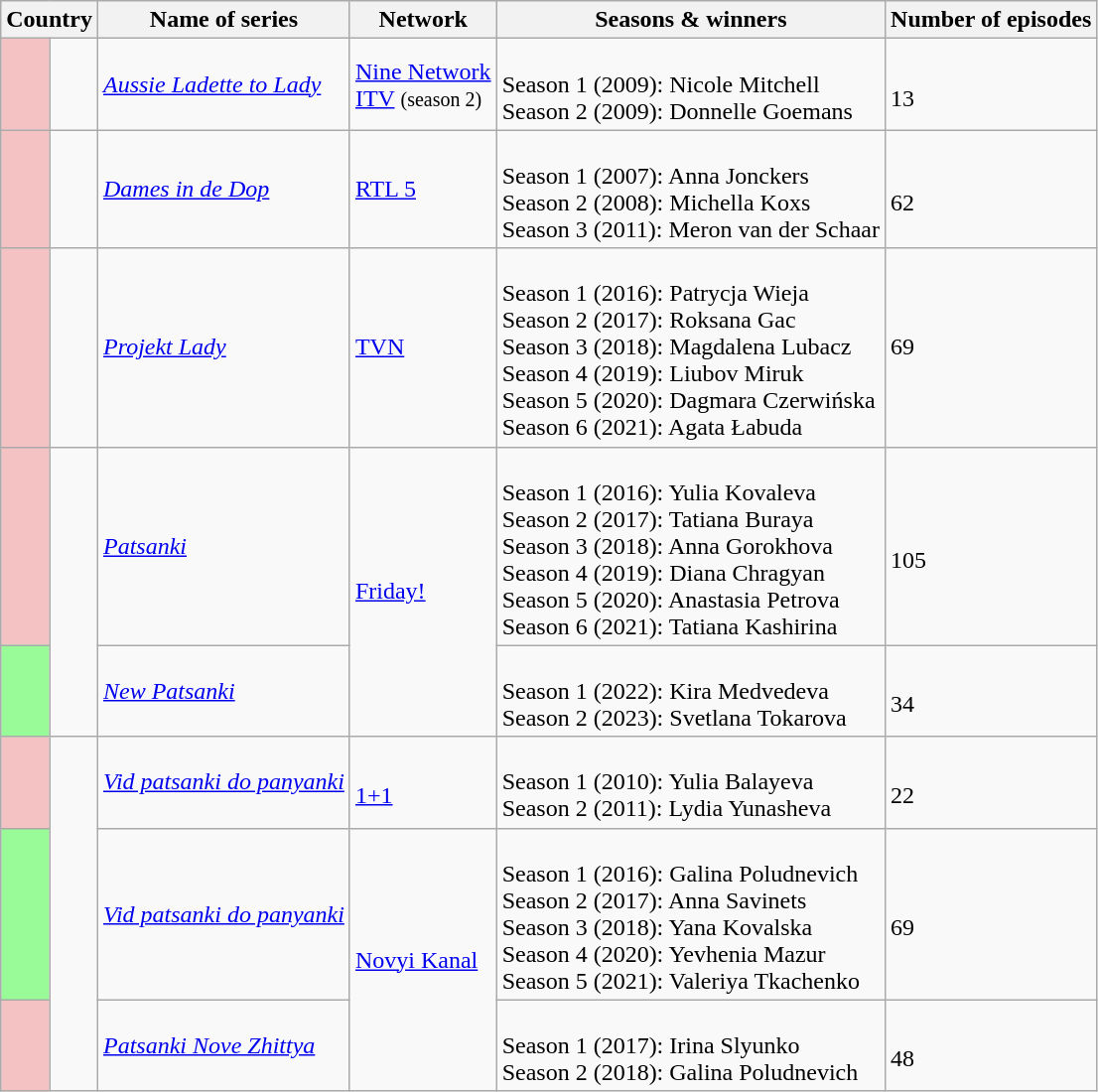<table class="wikitable" style="text-align:left">
<tr>
<th colspan="2">Country</th>
<th>Name of series</th>
<th>Network</th>
<th>Seasons & winners</th>
<th>Number of episodes</th>
</tr>
<tr>
<td style="background:#F4C2C2;"></td>
<td></td>
<td><em><a href='#'>Aussie Ladette to Lady</a></em></td>
<td><a href='#'>Nine Network</a> <br><a href='#'>ITV</a> <small>(season 2)</small></td>
<td><br>Season 1 (2009): Nicole Mitchell<br>
Season 2 (2009): Donnelle Goemans</td>
<td><br>13</td>
</tr>
<tr>
<td style="background:#F4C2C2;"></td>
<td></td>
<td><em><a href='#'>Dames in de Dop</a></em></td>
<td><a href='#'>RTL 5</a></td>
<td><br>Season 1 (2007): Anna Jonckers<br>
Season 2 (2008): Michella Koxs<br>
Season 3 (2011): Meron van der Schaar</td>
<td><br>62</td>
</tr>
<tr>
<td style="background:#F4C2C2;"></td>
<td></td>
<td><em><a href='#'>Projekt Lady</a></em><br></td>
<td><a href='#'>TVN</a></td>
<td><br>Season 1 (2016): Patrycja Wieja<br>
Season 2 (2017): Roksana Gac<br>
Season 3 (2018): Magdalena Lubacz<br>
Season 4 (2019): Liubov Miruk <br>
Season 5 (2020): Dagmara Czerwińska <br>
Season 6 (2021): Agata Łabuda</td>
<td>69</td>
</tr>
<tr>
<td style="background:#F4C2C2;"></td>
<td rowspan="2"></td>
<td><em><a href='#'>Patsanki</a></em></td>
<td rowspan="2"><a href='#'>Friday!</a></td>
<td><br>Season 1 (2016): Yulia Kovaleva<br>
Season 2 (2017): Tatiana Buraya<br>
Season 3 (2018): Anna Gorokhova<br>
Season 4 (2019): Diana Chragyan<br>
Season 5 (2020): Anastasia Petrova<br>
Season 6 (2021): Tatiana Kashirina<br></td>
<td><br>105</td>
</tr>
<tr>
<td style="background:#98FB98;"></td>
<td><em><a href='#'>New Patsanki</a></em></td>
<td><br>Season 1 (2022): Kira Medvedeva<br>
Season 2 (2023): Svetlana Tokarova<br></td>
<td><br>34</td>
</tr>
<tr>
<td style="background:#F4C2C2;"></td>
<td rowspan="3"></td>
<td><em><a href='#'>Vid patsanki do panyanki</a></em></td>
<td><br><a href='#'>1+1</a></td>
<td><br>Season 1 (2010): Yulia Balayeva<br>
Season 2 (2011): Lydia Yunasheva<br></td>
<td><br>22</td>
</tr>
<tr>
<td style="background:#98FB98;"></td>
<td><em><a href='#'>Vid patsanki do panyanki</a></em></td>
<td rowspan="2"><a href='#'>Novyi Kanal</a></td>
<td><br>Season 1 (2016): Galina Poludnevich<br>
Season 2 (2017): Anna Savinets<br>
Season 3 (2018): Yana Kovalska<br>
Season 4 (2020): Yevhenia Mazur<br>
Season 5 (2021): Valeriya Tkachenko</td>
<td><br>69</td>
</tr>
<tr>
<td style="background:#F4C2C2;"></td>
<td><em><a href='#'>Patsanki Nove Zhittya</a></em></td>
<td><br>Season 1 (2017): Irina Slyunko<br>
Season 2 (2018): Galina Poludnevich</td>
<td><br>48</td>
</tr>
</table>
